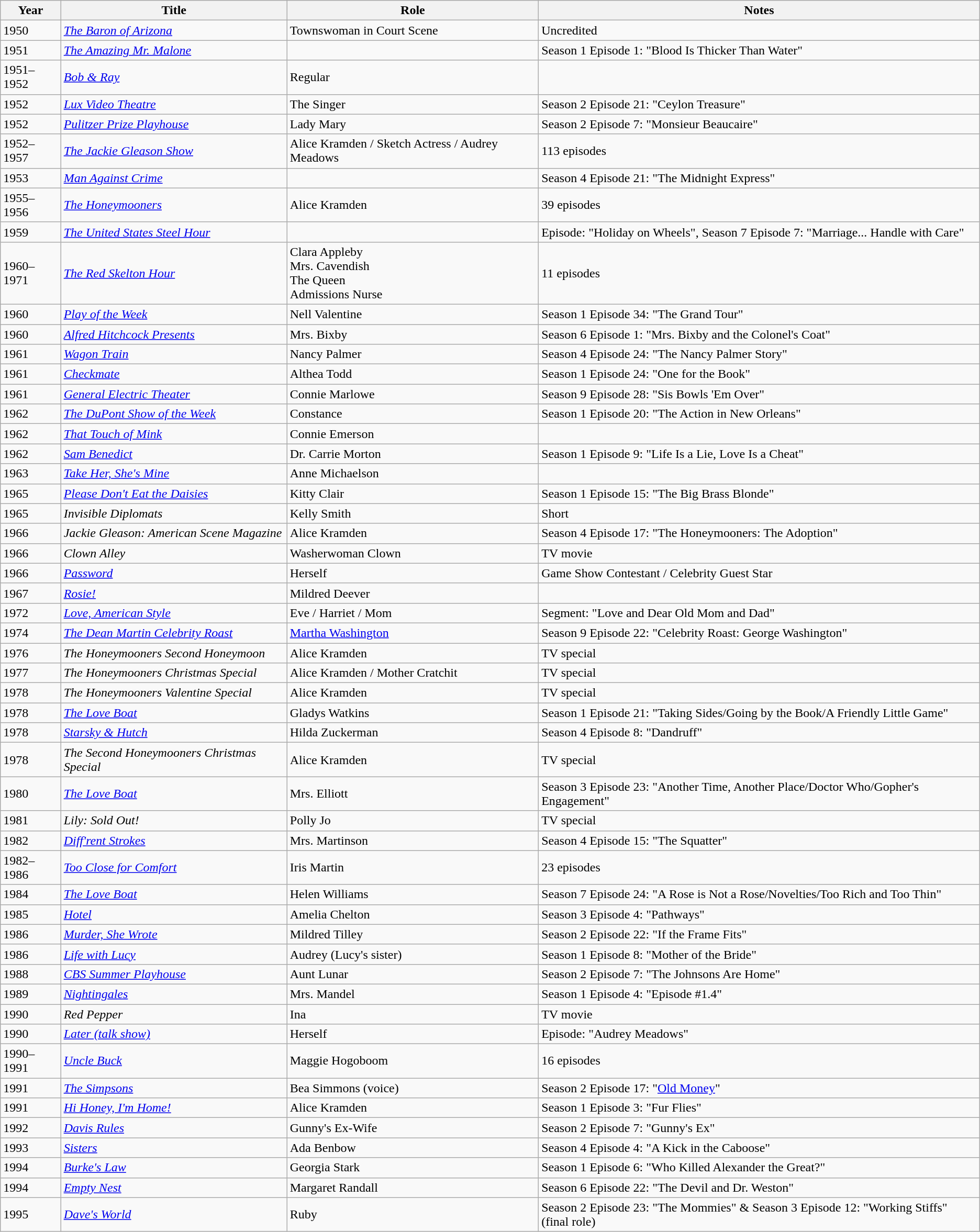<table class="wikitable sortable">
<tr>
<th>Year</th>
<th>Title</th>
<th>Role</th>
<th class="unsortable">Notes</th>
</tr>
<tr>
<td>1950</td>
<td><em><a href='#'>The Baron of Arizona</a></em></td>
<td>Townswoman in Court Scene</td>
<td>Uncredited</td>
</tr>
<tr>
<td>1951</td>
<td><em><a href='#'>The Amazing Mr. Malone</a></em></td>
<td></td>
<td>Season 1 Episode 1: "Blood Is Thicker Than Water"</td>
</tr>
<tr>
<td>1951–1952</td>
<td><em><a href='#'>Bob & Ray</a></em></td>
<td>Regular</td>
<td></td>
</tr>
<tr>
<td>1952</td>
<td><em><a href='#'>Lux Video Theatre</a></em></td>
<td>The Singer</td>
<td>Season 2 Episode 21: "Ceylon Treasure"</td>
</tr>
<tr>
<td>1952</td>
<td><em><a href='#'>Pulitzer Prize Playhouse</a></em></td>
<td>Lady Mary</td>
<td>Season 2 Episode 7: "Monsieur Beaucaire"</td>
</tr>
<tr>
<td>1952–1957</td>
<td><em><a href='#'>The Jackie Gleason Show</a></em></td>
<td>Alice Kramden / Sketch Actress / Audrey Meadows</td>
<td>113 episodes</td>
</tr>
<tr>
<td>1953</td>
<td><em><a href='#'>Man Against Crime</a></em></td>
<td></td>
<td>Season 4 Episode 21: "The Midnight Express"</td>
</tr>
<tr>
<td>1955–1956</td>
<td><em><a href='#'>The Honeymooners</a></em></td>
<td>Alice Kramden</td>
<td>39 episodes</td>
</tr>
<tr>
<td>1959</td>
<td><em><a href='#'>The United States Steel Hour</a></em></td>
<td></td>
<td>Episode: "Holiday on Wheels", Season 7 Episode 7: "Marriage... Handle with Care"</td>
</tr>
<tr>
<td>1960–1971</td>
<td><em><a href='#'>The Red Skelton Hour</a></em></td>
<td>Clara Appleby<br>Mrs. Cavendish<br>The Queen<br>Admissions Nurse</td>
<td>11 episodes</td>
</tr>
<tr>
<td>1960</td>
<td><em><a href='#'>Play of the Week</a></em></td>
<td>Nell Valentine</td>
<td>Season 1 Episode 34: "The Grand Tour"</td>
</tr>
<tr>
<td>1960</td>
<td><em><a href='#'>Alfred Hitchcock Presents</a></em></td>
<td>Mrs. Bixby</td>
<td>Season 6 Episode 1: "Mrs. Bixby and the Colonel's Coat"</td>
</tr>
<tr>
<td>1961</td>
<td><em><a href='#'>Wagon Train</a></em></td>
<td>Nancy Palmer</td>
<td>Season 4 Episode 24: "The Nancy Palmer Story"</td>
</tr>
<tr>
<td>1961</td>
<td><em><a href='#'>Checkmate</a></em></td>
<td>Althea Todd</td>
<td>Season 1 Episode 24: "One for the Book"</td>
</tr>
<tr>
<td>1961</td>
<td><em><a href='#'>General Electric Theater</a></em></td>
<td>Connie Marlowe</td>
<td>Season 9 Episode 28: "Sis Bowls 'Em Over"</td>
</tr>
<tr>
<td>1962</td>
<td><em><a href='#'>The DuPont Show of the Week</a></em></td>
<td>Constance</td>
<td>Season 1 Episode 20: "The Action in New Orleans"</td>
</tr>
<tr>
<td>1962</td>
<td><em><a href='#'>That Touch of Mink</a></em></td>
<td>Connie Emerson</td>
<td></td>
</tr>
<tr>
<td>1962</td>
<td><em><a href='#'>Sam Benedict</a></em></td>
<td>Dr. Carrie Morton</td>
<td>Season 1 Episode 9: "Life Is a Lie, Love Is a Cheat"</td>
</tr>
<tr>
<td>1963</td>
<td><em><a href='#'>Take Her, She's Mine</a></em></td>
<td>Anne Michaelson</td>
<td></td>
</tr>
<tr>
<td>1965</td>
<td><em><a href='#'>Please Don't Eat the Daisies</a></em></td>
<td>Kitty Clair</td>
<td>Season 1 Episode 15: "The Big Brass Blonde"</td>
</tr>
<tr>
<td>1965</td>
<td><em>Invisible Diplomats</em></td>
<td>Kelly Smith</td>
<td>Short</td>
</tr>
<tr>
<td>1966</td>
<td><em>Jackie Gleason: American Scene Magazine</em></td>
<td>Alice Kramden</td>
<td>Season 4 Episode 17: "The Honeymooners: The Adoption"</td>
</tr>
<tr>
<td>1966</td>
<td><em>Clown Alley</em></td>
<td>Washerwoman Clown</td>
<td>TV movie</td>
</tr>
<tr>
<td>1966</td>
<td><em><a href='#'>Password</a></em></td>
<td>Herself</td>
<td>Game Show Contestant / Celebrity Guest Star</td>
</tr>
<tr>
<td>1967</td>
<td><em><a href='#'>Rosie!</a></em></td>
<td>Mildred Deever</td>
<td></td>
</tr>
<tr>
<td>1972</td>
<td><em><a href='#'>Love, American Style</a></em></td>
<td>Eve / Harriet / Mom</td>
<td>Segment: "Love and Dear Old Mom and Dad"</td>
</tr>
<tr>
<td>1974</td>
<td><em><a href='#'>The Dean Martin Celebrity Roast</a></em></td>
<td><a href='#'>Martha Washington</a></td>
<td>Season 9 Episode 22: "Celebrity Roast: George Washington"</td>
</tr>
<tr>
<td>1976</td>
<td><em>The Honeymooners Second Honeymoon</em></td>
<td>Alice Kramden</td>
<td>TV special</td>
</tr>
<tr>
<td>1977</td>
<td><em>The Honeymooners Christmas Special</em></td>
<td>Alice Kramden / Mother Cratchit</td>
<td>TV special</td>
</tr>
<tr>
<td>1978</td>
<td><em>The Honeymooners Valentine Special</em></td>
<td>Alice Kramden</td>
<td>TV special</td>
</tr>
<tr>
<td>1978</td>
<td><em><a href='#'>The Love Boat</a></em></td>
<td>Gladys Watkins</td>
<td>Season 1 Episode 21: "Taking Sides/Going by the Book/A Friendly Little Game"</td>
</tr>
<tr>
<td>1978</td>
<td><em><a href='#'>Starsky & Hutch</a></em></td>
<td>Hilda Zuckerman</td>
<td>Season 4 Episode 8: "Dandruff"</td>
</tr>
<tr>
<td>1978</td>
<td><em>The Second Honeymooners Christmas Special</em></td>
<td>Alice Kramden</td>
<td>TV special</td>
</tr>
<tr>
<td>1980</td>
<td><em><a href='#'>The Love Boat</a></em></td>
<td>Mrs. Elliott</td>
<td>Season 3 Episode 23: "Another Time, Another Place/Doctor Who/Gopher's Engagement"</td>
</tr>
<tr>
<td>1981</td>
<td><em>Lily: Sold Out!</em></td>
<td>Polly Jo</td>
<td>TV special</td>
</tr>
<tr>
<td>1982</td>
<td><em><a href='#'>Diff'rent Strokes</a></em></td>
<td>Mrs. Martinson</td>
<td>Season 4 Episode 15: "The Squatter"</td>
</tr>
<tr>
<td>1982–1986</td>
<td><em><a href='#'>Too Close for Comfort</a></em></td>
<td>Iris Martin</td>
<td>23 episodes</td>
</tr>
<tr>
<td>1984</td>
<td><em><a href='#'>The Love Boat</a></em></td>
<td>Helen Williams</td>
<td>Season 7 Episode 24: "A Rose is Not a Rose/Novelties/Too Rich and Too Thin"</td>
</tr>
<tr>
<td>1985</td>
<td><em><a href='#'>Hotel</a></em></td>
<td>Amelia Chelton</td>
<td>Season 3 Episode 4: "Pathways"</td>
</tr>
<tr>
<td>1986</td>
<td><em><a href='#'>Murder, She Wrote</a></em></td>
<td>Mildred Tilley</td>
<td>Season 2 Episode 22: "If the Frame Fits"</td>
</tr>
<tr>
<td>1986</td>
<td><em><a href='#'>Life with Lucy</a></em></td>
<td>Audrey (Lucy's sister)</td>
<td>Season 1 Episode 8: "Mother of the Bride"</td>
</tr>
<tr>
<td>1988</td>
<td><em><a href='#'>CBS Summer Playhouse</a></em></td>
<td>Aunt Lunar</td>
<td>Season 2 Episode 7: "The Johnsons Are Home"</td>
</tr>
<tr>
<td>1989</td>
<td><em><a href='#'>Nightingales</a></em></td>
<td>Mrs. Mandel</td>
<td>Season 1 Episode 4: "Episode #1.4"</td>
</tr>
<tr>
<td>1990</td>
<td><em>Red Pepper</em></td>
<td>Ina</td>
<td>TV movie</td>
</tr>
<tr>
<td>1990</td>
<td><em><a href='#'>Later (talk show)</a></em></td>
<td>Herself</td>
<td>Episode: "Audrey Meadows"</td>
</tr>
<tr>
<td>1990–1991</td>
<td><em><a href='#'>Uncle Buck</a></em></td>
<td>Maggie Hogoboom</td>
<td>16 episodes</td>
</tr>
<tr>
<td>1991</td>
<td><em><a href='#'>The Simpsons</a></em></td>
<td>Bea Simmons (voice)</td>
<td>Season 2 Episode 17: "<a href='#'>Old Money</a>"</td>
</tr>
<tr>
<td>1991</td>
<td><em><a href='#'>Hi Honey, I'm Home!</a></em></td>
<td>Alice Kramden</td>
<td>Season 1 Episode 3: "Fur Flies"</td>
</tr>
<tr>
<td>1992</td>
<td><em><a href='#'>Davis Rules</a></em></td>
<td>Gunny's Ex-Wife</td>
<td>Season 2 Episode 7: "Gunny's Ex"</td>
</tr>
<tr>
<td>1993</td>
<td><em><a href='#'>Sisters</a></em></td>
<td>Ada Benbow</td>
<td>Season 4 Episode 4: "A Kick in the Caboose"</td>
</tr>
<tr>
<td>1994</td>
<td><em><a href='#'>Burke's Law</a></em></td>
<td>Georgia Stark</td>
<td>Season 1 Episode 6: "Who Killed Alexander the Great?"</td>
</tr>
<tr>
<td>1994</td>
<td><em><a href='#'>Empty Nest</a></em></td>
<td>Margaret Randall</td>
<td>Season 6 Episode 22: "The Devil and Dr. Weston"</td>
</tr>
<tr>
<td>1995</td>
<td><em><a href='#'>Dave's World</a></em></td>
<td>Ruby</td>
<td>Season 2 Episode 23: "The Mommies" & Season 3 Episode 12: "Working Stiffs" (final role)</td>
</tr>
</table>
